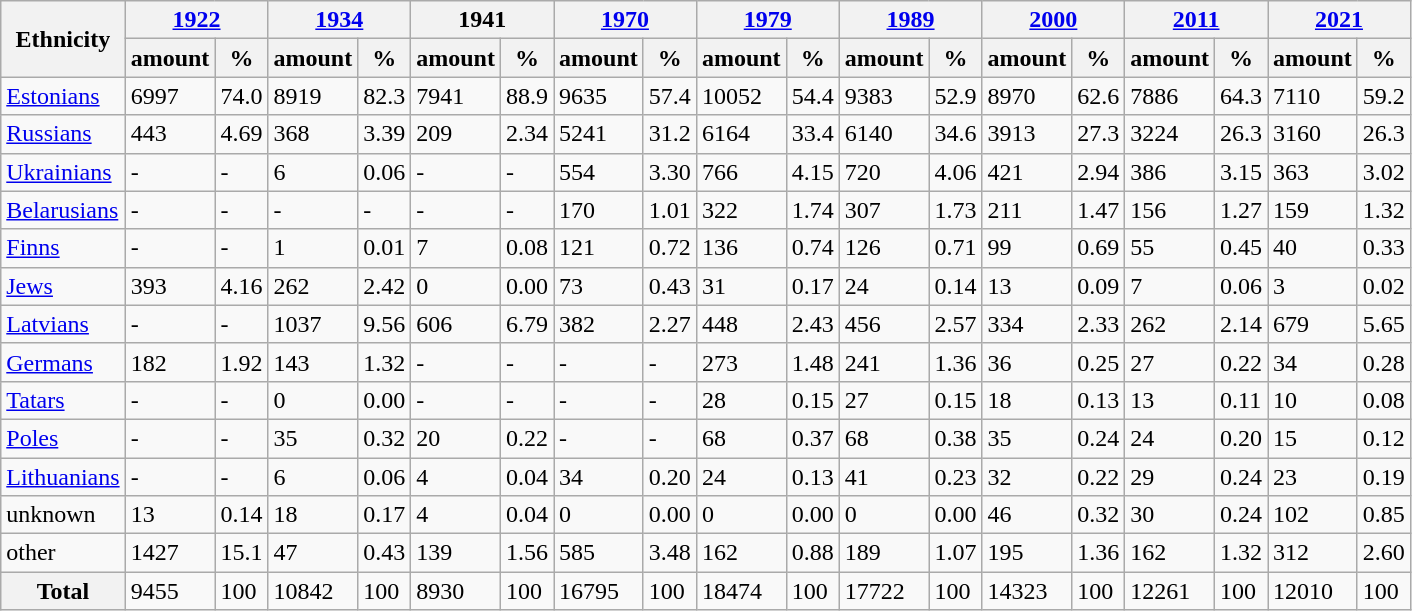<table class="wikitable sortable">
<tr>
<th rowspan="2">Ethnicity</th>
<th colspan="2"><a href='#'>1922</a></th>
<th colspan="2"><a href='#'>1934</a></th>
<th colspan="2">1941</th>
<th colspan="2"><a href='#'>1970</a></th>
<th colspan="2"><a href='#'>1979</a></th>
<th colspan="2"><a href='#'>1989</a></th>
<th colspan="2"><a href='#'>2000</a></th>
<th colspan="2"><a href='#'>2011</a></th>
<th colspan="2"><a href='#'>2021</a></th>
</tr>
<tr>
<th>amount</th>
<th>%</th>
<th>amount</th>
<th>%</th>
<th>amount</th>
<th>%</th>
<th>amount</th>
<th>%</th>
<th>amount</th>
<th>%</th>
<th>amount</th>
<th>%</th>
<th>amount</th>
<th>%</th>
<th>amount</th>
<th>%</th>
<th>amount</th>
<th>%</th>
</tr>
<tr>
<td><a href='#'>Estonians</a></td>
<td>6997</td>
<td>74.0</td>
<td>8919</td>
<td>82.3</td>
<td>7941</td>
<td>88.9</td>
<td>9635</td>
<td>57.4</td>
<td>10052</td>
<td>54.4</td>
<td>9383</td>
<td>52.9</td>
<td>8970</td>
<td>62.6</td>
<td>7886</td>
<td>64.3</td>
<td>7110</td>
<td>59.2</td>
</tr>
<tr>
<td><a href='#'>Russians</a></td>
<td>443</td>
<td>4.69</td>
<td>368</td>
<td>3.39</td>
<td>209</td>
<td>2.34</td>
<td>5241</td>
<td>31.2</td>
<td>6164</td>
<td>33.4</td>
<td>6140</td>
<td>34.6</td>
<td>3913</td>
<td>27.3</td>
<td>3224</td>
<td>26.3</td>
<td>3160</td>
<td>26.3</td>
</tr>
<tr>
<td><a href='#'>Ukrainians</a></td>
<td>-</td>
<td>-</td>
<td>6</td>
<td>0.06</td>
<td>-</td>
<td>-</td>
<td>554</td>
<td>3.30</td>
<td>766</td>
<td>4.15</td>
<td>720</td>
<td>4.06</td>
<td>421</td>
<td>2.94</td>
<td>386</td>
<td>3.15</td>
<td>363</td>
<td>3.02</td>
</tr>
<tr>
<td><a href='#'>Belarusians</a></td>
<td>-</td>
<td>-</td>
<td>-</td>
<td>-</td>
<td>-</td>
<td>-</td>
<td>170</td>
<td>1.01</td>
<td>322</td>
<td>1.74</td>
<td>307</td>
<td>1.73</td>
<td>211</td>
<td>1.47</td>
<td>156</td>
<td>1.27</td>
<td>159</td>
<td>1.32</td>
</tr>
<tr>
<td><a href='#'>Finns</a></td>
<td>-</td>
<td>-</td>
<td>1</td>
<td>0.01</td>
<td>7</td>
<td>0.08</td>
<td>121</td>
<td>0.72</td>
<td>136</td>
<td>0.74</td>
<td>126</td>
<td>0.71</td>
<td>99</td>
<td>0.69</td>
<td>55</td>
<td>0.45</td>
<td>40</td>
<td>0.33</td>
</tr>
<tr>
<td><a href='#'>Jews</a></td>
<td>393</td>
<td>4.16</td>
<td>262</td>
<td>2.42</td>
<td>0</td>
<td>0.00</td>
<td>73</td>
<td>0.43</td>
<td>31</td>
<td>0.17</td>
<td>24</td>
<td>0.14</td>
<td>13</td>
<td>0.09</td>
<td>7</td>
<td>0.06</td>
<td>3</td>
<td>0.02</td>
</tr>
<tr>
<td><a href='#'>Latvians</a></td>
<td>-</td>
<td>-</td>
<td>1037</td>
<td>9.56</td>
<td>606</td>
<td>6.79</td>
<td>382</td>
<td>2.27</td>
<td>448</td>
<td>2.43</td>
<td>456</td>
<td>2.57</td>
<td>334</td>
<td>2.33</td>
<td>262</td>
<td>2.14</td>
<td>679</td>
<td>5.65</td>
</tr>
<tr>
<td><a href='#'>Germans</a></td>
<td>182</td>
<td>1.92</td>
<td>143</td>
<td>1.32</td>
<td>-</td>
<td>-</td>
<td>-</td>
<td>-</td>
<td>273</td>
<td>1.48</td>
<td>241</td>
<td>1.36</td>
<td>36</td>
<td>0.25</td>
<td>27</td>
<td>0.22</td>
<td>34</td>
<td>0.28</td>
</tr>
<tr>
<td><a href='#'>Tatars</a></td>
<td>-</td>
<td>-</td>
<td>0</td>
<td>0.00</td>
<td>-</td>
<td>-</td>
<td>-</td>
<td>-</td>
<td>28</td>
<td>0.15</td>
<td>27</td>
<td>0.15</td>
<td>18</td>
<td>0.13</td>
<td>13</td>
<td>0.11</td>
<td>10</td>
<td>0.08</td>
</tr>
<tr>
<td><a href='#'>Poles</a></td>
<td>-</td>
<td>-</td>
<td>35</td>
<td>0.32</td>
<td>20</td>
<td>0.22</td>
<td>-</td>
<td>-</td>
<td>68</td>
<td>0.37</td>
<td>68</td>
<td>0.38</td>
<td>35</td>
<td>0.24</td>
<td>24</td>
<td>0.20</td>
<td>15</td>
<td>0.12</td>
</tr>
<tr>
<td><a href='#'>Lithuanians</a></td>
<td>-</td>
<td>-</td>
<td>6</td>
<td>0.06</td>
<td>4</td>
<td>0.04</td>
<td>34</td>
<td>0.20</td>
<td>24</td>
<td>0.13</td>
<td>41</td>
<td>0.23</td>
<td>32</td>
<td>0.22</td>
<td>29</td>
<td>0.24</td>
<td>23</td>
<td>0.19</td>
</tr>
<tr>
<td>unknown</td>
<td>13</td>
<td>0.14</td>
<td>18</td>
<td>0.17</td>
<td>4</td>
<td>0.04</td>
<td>0</td>
<td>0.00</td>
<td>0</td>
<td>0.00</td>
<td>0</td>
<td>0.00</td>
<td>46</td>
<td>0.32</td>
<td>30</td>
<td>0.24</td>
<td>102</td>
<td>0.85</td>
</tr>
<tr>
<td>other</td>
<td>1427</td>
<td>15.1</td>
<td>47</td>
<td>0.43</td>
<td>139</td>
<td>1.56</td>
<td>585</td>
<td>3.48</td>
<td>162</td>
<td>0.88</td>
<td>189</td>
<td>1.07</td>
<td>195</td>
<td>1.36</td>
<td>162</td>
<td>1.32</td>
<td>312</td>
<td>2.60</td>
</tr>
<tr>
<th>Total</th>
<td>9455</td>
<td>100</td>
<td>10842</td>
<td>100</td>
<td>8930</td>
<td>100</td>
<td>16795</td>
<td>100</td>
<td>18474</td>
<td>100</td>
<td>17722</td>
<td>100</td>
<td>14323</td>
<td>100</td>
<td>12261</td>
<td>100</td>
<td>12010</td>
<td>100</td>
</tr>
</table>
